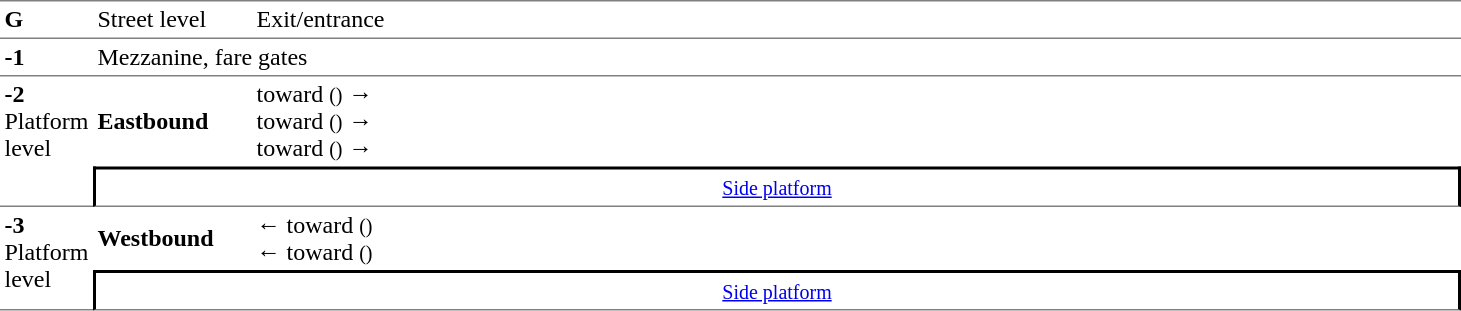<table border=0 cellspacing=0 cellpadding=3>
<tr>
<td style="border-top:solid 1px gray;border-bottom:solid 1px gray;" width=50><strong>G</strong></td>
<td style="border-top:solid 1px gray;border-bottom:solid 1px gray;" width=100>Street level</td>
<td style="border-top:solid 1px gray;border-bottom:solid 1px gray;" width=800>Exit/entrance</td>
</tr>
<tr>
<td style="border-bottom:solid 1px gray;" width=50><strong>-1</strong></td>
<td style="border-bottom:solid 1px gray;" colspan=2>Mezzanine, fare gates</td>
</tr>
<tr>
<td style="border-bottom:solid 1px gray;" rowspan=2 valign=top><strong>-2</strong><br>Platform level</td>
<td><strong>Eastbound</strong></td>
<td>  toward  <small>()</small> → <br>  toward  <small>()</small> → <br>  toward  <small>()</small> →</td>
</tr>
<tr>
<td style="border-top:solid 2px black;border-right:solid 2px black;border-left:solid 2px black;border-bottom:solid 1px gray;text-align:center;" colspan=2><small><a href='#'>Side platform</a> </small></td>
</tr>
<tr>
<td style="border-bottom:solid 1px gray;" rowspan=2 valign=top><strong>-3</strong><br>Platform level</td>
<td><strong>Westbound</strong></td>
<td>←   toward  <small>()</small><br>←  toward  <small>()</small></td>
</tr>
<tr>
<td style="border-top:solid 2px black;border-right:solid 2px black;border-left:solid 2px black;border-bottom:solid 1px gray;text-align:center;" colspan=2><small><a href='#'>Side platform</a> </small></td>
</tr>
<tr>
</tr>
</table>
